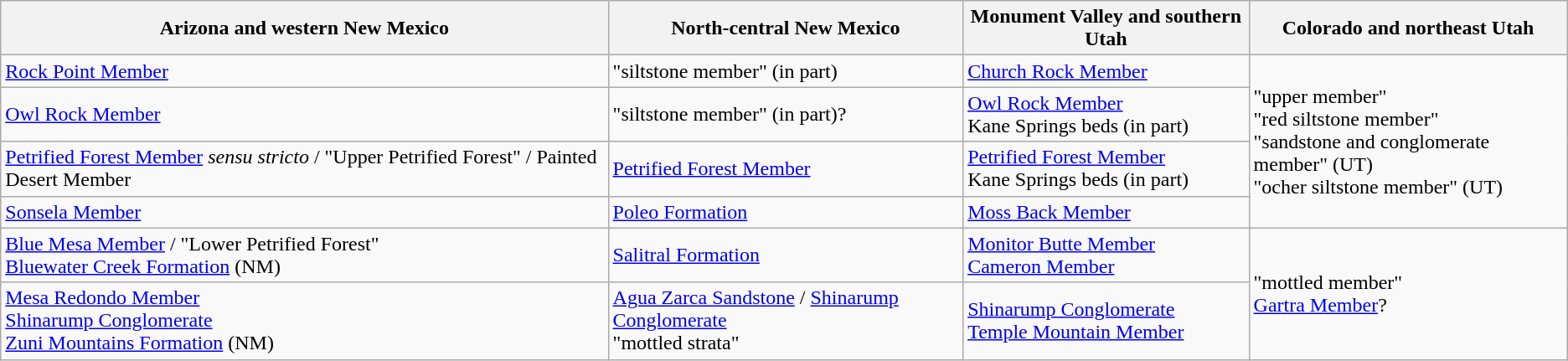<table class="wikitable">
<tr>
<th>Arizona and western New Mexico</th>
<th>North-central New Mexico</th>
<th>Monument Valley and southern Utah</th>
<th>Colorado and northeast Utah</th>
</tr>
<tr>
<td><a href='#'>Rock Point Member</a></td>
<td>"siltstone member" (in part)</td>
<td><a href='#'>Church Rock Member</a></td>
<td rowspan="4">"upper member"<br>"red siltstone member"<br>"sandstone and conglomerate member" (UT)<br>"ocher siltstone member" (UT)</td>
</tr>
<tr>
<td><a href='#'>Owl Rock Member</a></td>
<td>"siltstone member" (in part)?</td>
<td><a href='#'>Owl Rock Member</a><br>Kane Springs beds (in part)</td>
</tr>
<tr>
<td><a href='#'>Petrified Forest Member</a> <em>sensu stricto</em> / "Upper Petrified Forest" / Painted Desert Member</td>
<td><a href='#'>Petrified Forest Member</a></td>
<td><a href='#'>Petrified Forest Member</a><br>Kane Springs beds (in part)</td>
</tr>
<tr>
<td><a href='#'>Sonsela Member</a></td>
<td><a href='#'>Poleo Formation</a></td>
<td><a href='#'>Moss Back Member</a></td>
</tr>
<tr>
<td><a href='#'>Blue Mesa Member</a> / "Lower Petrified Forest"<br><a href='#'>Bluewater Creek Formation</a> (NM)</td>
<td><a href='#'>Salitral Formation</a></td>
<td><a href='#'>Monitor Butte Member</a><br><a href='#'>Cameron Member</a></td>
<td rowspan="2">"mottled member"<br><a href='#'>Gartra Member</a>?</td>
</tr>
<tr>
<td><a href='#'>Mesa Redondo Member</a><br><a href='#'>Shinarump Conglomerate</a><br><a href='#'>Zuni Mountains Formation</a> (NM)</td>
<td><a href='#'>Agua Zarca Sandstone</a> / <a href='#'>Shinarump Conglomerate</a><br>"mottled strata"</td>
<td><a href='#'>Shinarump Conglomerate</a><br><a href='#'>Temple Mountain Member</a></td>
</tr>
</table>
